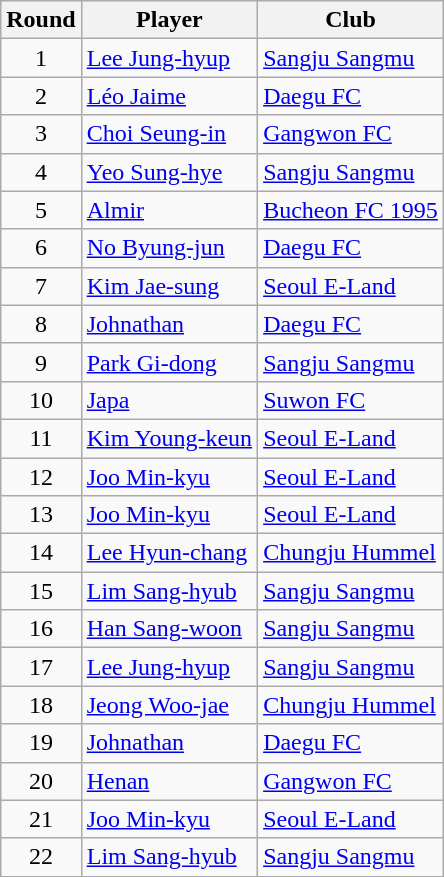<table class="wikitable">
<tr>
<th>Round</th>
<th>Player</th>
<th>Club</th>
</tr>
<tr>
<td align=center>1</td>
<td> <a href='#'>Lee Jung-hyup</a></td>
<td><a href='#'>Sangju Sangmu</a></td>
</tr>
<tr>
<td align=center>2</td>
<td> <a href='#'>Léo Jaime</a></td>
<td><a href='#'>Daegu FC</a></td>
</tr>
<tr>
<td align=center>3</td>
<td> <a href='#'>Choi Seung-in</a></td>
<td><a href='#'>Gangwon FC</a></td>
</tr>
<tr>
<td align=center>4</td>
<td> <a href='#'>Yeo Sung-hye</a></td>
<td><a href='#'>Sangju Sangmu</a></td>
</tr>
<tr>
<td align=center>5</td>
<td> <a href='#'>Almir</a></td>
<td><a href='#'>Bucheon FC 1995</a></td>
</tr>
<tr>
<td align=center>6</td>
<td> <a href='#'>No Byung-jun</a></td>
<td><a href='#'>Daegu FC</a></td>
</tr>
<tr>
<td align=center>7</td>
<td> <a href='#'>Kim Jae-sung</a></td>
<td><a href='#'>Seoul E-Land</a></td>
</tr>
<tr>
<td align=center>8</td>
<td> <a href='#'>Johnathan</a></td>
<td><a href='#'>Daegu FC</a></td>
</tr>
<tr>
<td align=center>9</td>
<td> <a href='#'>Park Gi-dong</a></td>
<td><a href='#'>Sangju Sangmu</a></td>
</tr>
<tr>
<td align=center>10</td>
<td> <a href='#'>Japa</a></td>
<td><a href='#'>Suwon FC</a></td>
</tr>
<tr>
<td align=center>11</td>
<td> <a href='#'>Kim Young-keun</a></td>
<td><a href='#'>Seoul E-Land</a></td>
</tr>
<tr>
<td align=center>12</td>
<td> <a href='#'>Joo Min-kyu</a></td>
<td><a href='#'>Seoul E-Land</a></td>
</tr>
<tr>
<td align=center>13</td>
<td> <a href='#'>Joo Min-kyu</a></td>
<td><a href='#'>Seoul E-Land</a></td>
</tr>
<tr>
<td align=center>14</td>
<td> <a href='#'>Lee Hyun-chang</a></td>
<td><a href='#'>Chungju Hummel</a></td>
</tr>
<tr>
<td align=center>15</td>
<td> <a href='#'>Lim Sang-hyub</a></td>
<td><a href='#'>Sangju Sangmu</a></td>
</tr>
<tr>
<td align=center>16</td>
<td> <a href='#'>Han Sang-woon</a></td>
<td><a href='#'>Sangju Sangmu</a></td>
</tr>
<tr>
<td align=center>17</td>
<td> <a href='#'>Lee Jung-hyup</a></td>
<td><a href='#'>Sangju Sangmu</a></td>
</tr>
<tr>
<td align=center>18</td>
<td> <a href='#'>Jeong Woo-jae</a></td>
<td><a href='#'>Chungju Hummel</a></td>
</tr>
<tr>
<td align=center>19</td>
<td> <a href='#'>Johnathan</a></td>
<td><a href='#'>Daegu FC</a></td>
</tr>
<tr>
<td align=center>20</td>
<td> <a href='#'>Henan</a></td>
<td><a href='#'>Gangwon FC</a></td>
</tr>
<tr>
<td align=center>21</td>
<td> <a href='#'>Joo Min-kyu</a></td>
<td><a href='#'>Seoul E-Land</a></td>
</tr>
<tr>
<td align=center>22</td>
<td> <a href='#'>Lim Sang-hyub</a></td>
<td><a href='#'>Sangju Sangmu</a></td>
</tr>
</table>
